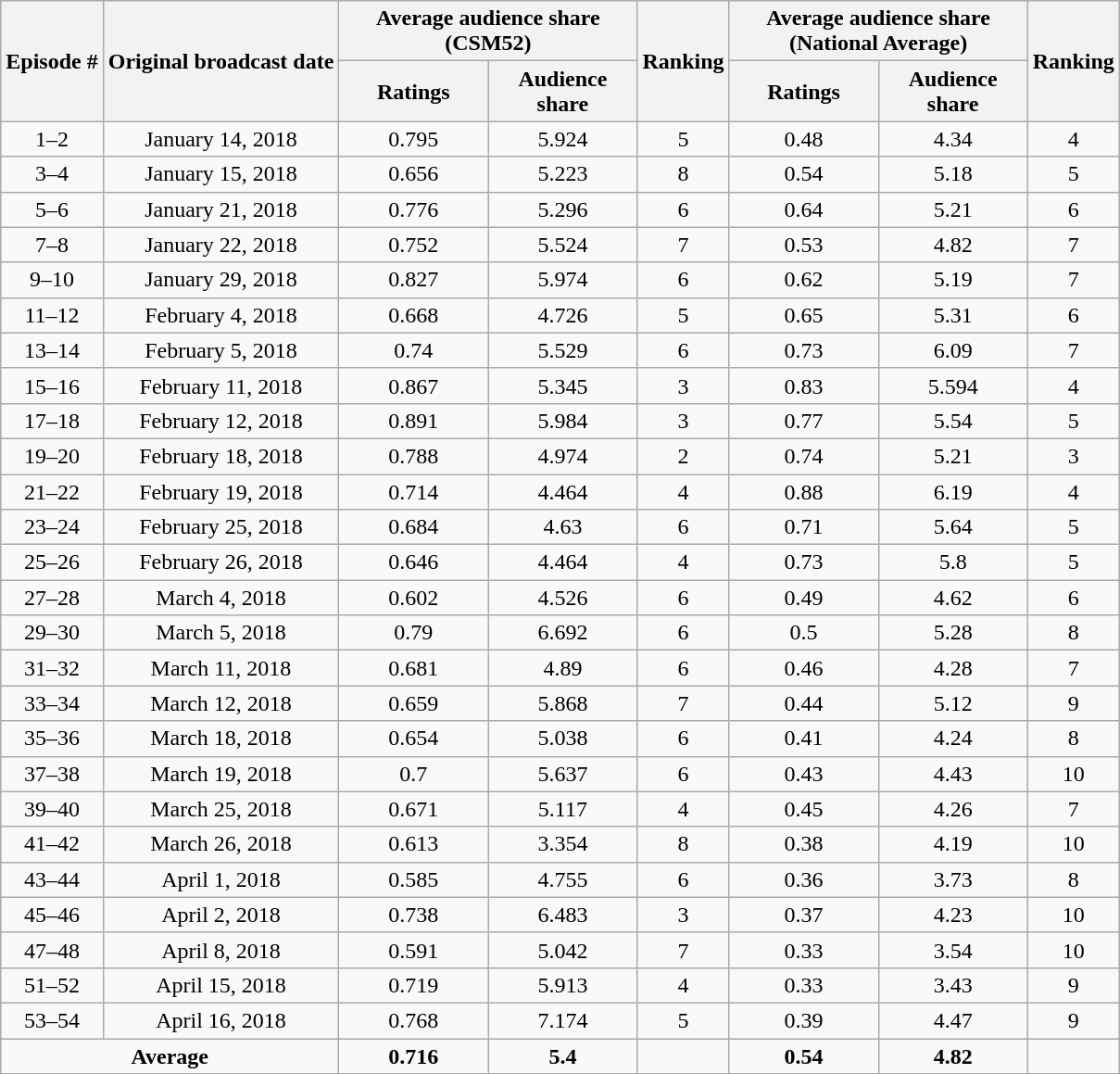<table class="wikitable" style="text-align:center; text-align:center&quot">
<tr>
<th rowspan="2">Episode #</th>
<th rowspan="2">Original broadcast date</th>
<th colspan="2">Average audience share (CSM52)</th>
<th rowspan="2">Ranking</th>
<th colspan="2">Average audience share (National Average)</th>
<th rowspan="2">Ranking</th>
</tr>
<tr>
<th width="100">Ratings</th>
<th width="100">Audience share</th>
<th width="100">Ratings</th>
<th width="100">Audience share</th>
</tr>
<tr>
<td>1–2</td>
<td>January 14, 2018</td>
<td>0.795</td>
<td>5.924</td>
<td>5</td>
<td>0.48</td>
<td>4.34</td>
<td>4</td>
</tr>
<tr>
<td>3–4</td>
<td>January 15, 2018</td>
<td>0.656</td>
<td>5.223</td>
<td>8</td>
<td>0.54</td>
<td>5.18</td>
<td>5</td>
</tr>
<tr>
<td>5–6</td>
<td>January 21, 2018</td>
<td>0.776</td>
<td>5.296</td>
<td>6</td>
<td>0.64</td>
<td>5.21</td>
<td>6</td>
</tr>
<tr>
<td>7–8</td>
<td>January 22, 2018</td>
<td>0.752</td>
<td>5.524</td>
<td>7</td>
<td>0.53</td>
<td>4.82</td>
<td>7</td>
</tr>
<tr>
<td>9–10</td>
<td>January 29, 2018</td>
<td>0.827</td>
<td>5.974</td>
<td>6</td>
<td>0.62</td>
<td>5.19</td>
<td>7</td>
</tr>
<tr>
<td>11–12</td>
<td>February 4, 2018</td>
<td>0.668</td>
<td>4.726</td>
<td>5</td>
<td>0.65</td>
<td>5.31</td>
<td>6</td>
</tr>
<tr>
<td>13–14</td>
<td>February 5, 2018</td>
<td>0.74</td>
<td>5.529</td>
<td>6</td>
<td>0.73</td>
<td>6.09</td>
<td>7</td>
</tr>
<tr>
<td>15–16</td>
<td>February 11, 2018</td>
<td>0.867</td>
<td>5.345</td>
<td>3</td>
<td>0.83</td>
<td>5.594</td>
<td>4</td>
</tr>
<tr>
<td>17–18</td>
<td>February 12, 2018</td>
<td>0.891</td>
<td>5.984</td>
<td>3</td>
<td>0.77</td>
<td>5.54</td>
<td>5</td>
</tr>
<tr>
<td>19–20</td>
<td>February 18, 2018</td>
<td>0.788</td>
<td>4.974</td>
<td>2</td>
<td>0.74</td>
<td>5.21</td>
<td>3</td>
</tr>
<tr>
<td>21–22</td>
<td>February 19, 2018</td>
<td>0.714</td>
<td>4.464</td>
<td>4</td>
<td>0.88</td>
<td>6.19</td>
<td>4</td>
</tr>
<tr>
<td>23–24</td>
<td>February 25, 2018</td>
<td>0.684</td>
<td>4.63</td>
<td>6</td>
<td>0.71</td>
<td>5.64</td>
<td>5</td>
</tr>
<tr>
<td>25–26</td>
<td>February 26, 2018</td>
<td>0.646</td>
<td>4.464</td>
<td>4</td>
<td>0.73</td>
<td>5.8</td>
<td>5</td>
</tr>
<tr>
<td>27–28</td>
<td>March 4, 2018</td>
<td>0.602</td>
<td>4.526</td>
<td>6</td>
<td>0.49</td>
<td>4.62</td>
<td>6</td>
</tr>
<tr>
<td>29–30</td>
<td>March 5, 2018</td>
<td>0.79</td>
<td>6.692</td>
<td>6</td>
<td>0.5</td>
<td>5.28</td>
<td>8</td>
</tr>
<tr>
<td>31–32</td>
<td>March 11, 2018</td>
<td>0.681</td>
<td>4.89</td>
<td>6</td>
<td>0.46</td>
<td>4.28</td>
<td>7</td>
</tr>
<tr>
<td>33–34</td>
<td>March 12, 2018</td>
<td>0.659</td>
<td>5.868</td>
<td>7</td>
<td>0.44</td>
<td>5.12</td>
<td>9</td>
</tr>
<tr>
<td>35–36</td>
<td>March 18, 2018</td>
<td>0.654</td>
<td>5.038</td>
<td>6</td>
<td>0.41</td>
<td>4.24</td>
<td>8</td>
</tr>
<tr>
<td>37–38</td>
<td>March 19, 2018</td>
<td>0.7</td>
<td>5.637</td>
<td>6</td>
<td>0.43</td>
<td>4.43</td>
<td>10</td>
</tr>
<tr>
<td>39–40</td>
<td>March 25, 2018</td>
<td>0.671</td>
<td>5.117</td>
<td>4</td>
<td>0.45</td>
<td>4.26</td>
<td>7</td>
</tr>
<tr>
<td>41–42</td>
<td>March 26, 2018</td>
<td>0.613</td>
<td>3.354</td>
<td>8</td>
<td>0.38</td>
<td>4.19</td>
<td>10</td>
</tr>
<tr>
<td>43–44</td>
<td>April 1, 2018</td>
<td>0.585</td>
<td>4.755</td>
<td>6</td>
<td>0.36</td>
<td>3.73</td>
<td>8</td>
</tr>
<tr>
<td>45–46</td>
<td>April 2, 2018</td>
<td>0.738</td>
<td>6.483</td>
<td>3</td>
<td>0.37</td>
<td>4.23</td>
<td>10</td>
</tr>
<tr>
<td>47–48</td>
<td>April 8, 2018</td>
<td>0.591</td>
<td>5.042</td>
<td>7</td>
<td>0.33</td>
<td>3.54</td>
<td>10</td>
</tr>
<tr>
<td>51–52</td>
<td>April 15, 2018</td>
<td>0.719</td>
<td>5.913</td>
<td>4</td>
<td>0.33</td>
<td>3.43</td>
<td>9</td>
</tr>
<tr>
<td>53–54</td>
<td>April 16, 2018</td>
<td>0.768</td>
<td>7.174</td>
<td>5</td>
<td>0.39</td>
<td>4.47</td>
<td>9</td>
</tr>
<tr>
<td colspan="2"><strong>Average</strong></td>
<td><strong>0.716</strong></td>
<td><strong>5.4</strong></td>
<td></td>
<td><strong>0.54</strong></td>
<td><strong>4.82</strong></td>
<td></td>
</tr>
</table>
